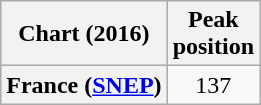<table class="wikitable sortable plainrowheaders" style="text-align:center">
<tr>
<th scope="col">Chart (2016)</th>
<th scope="col">Peak<br> position</th>
</tr>
<tr>
<th scope="row">France (<a href='#'>SNEP</a>)</th>
<td>137</td>
</tr>
</table>
